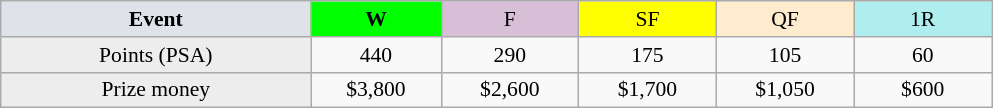<table class=wikitable style=font-size:90%;text-align:center>
<tr>
<td width=200 colspan=1 bgcolor=#dfe2e9><strong>Event</strong></td>
<td width=80 bgcolor=lime><strong>W</strong></td>
<td width=85 bgcolor=#D8BFD8>F</td>
<td width=85 bgcolor=#FFFF00>SF</td>
<td width=85 bgcolor=#ffebcd>QF</td>
<td width=85 bgcolor=#afeeee>1R</td>
</tr>
<tr>
<td bgcolor=#EDEDED>Points (PSA)</td>
<td>440</td>
<td>290</td>
<td>175</td>
<td>105</td>
<td>60</td>
</tr>
<tr>
<td bgcolor=#EDEDED>Prize money</td>
<td>$3,800</td>
<td>$2,600</td>
<td>$1,700</td>
<td>$1,050</td>
<td>$600</td>
</tr>
</table>
